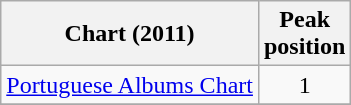<table class="wikitable">
<tr>
<th>Chart (2011)</th>
<th>Peak<br>position</th>
</tr>
<tr>
<td><a href='#'>Portuguese Albums Chart</a></td>
<td align="center">1</td>
</tr>
<tr>
</tr>
</table>
